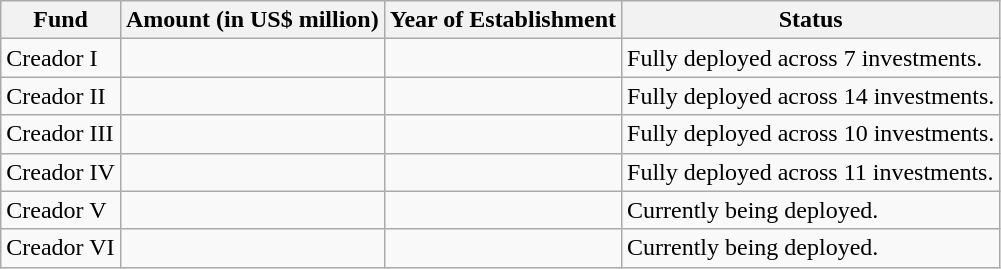<table class="wikitable">
<tr>
<th>Fund</th>
<th>Amount (in US$ million)</th>
<th>Year of Establishment</th>
<th>Status</th>
</tr>
<tr>
<td>Creador I</td>
<td></td>
<td></td>
<td>Fully deployed across 7 investments.</td>
</tr>
<tr>
<td>Creador II</td>
<td></td>
<td></td>
<td>Fully deployed across 14 investments.</td>
</tr>
<tr>
<td>Creador III</td>
<td></td>
<td></td>
<td>Fully deployed across 10 investments.</td>
</tr>
<tr>
<td>Creador IV</td>
<td></td>
<td></td>
<td>Fully deployed across 11 investments.</td>
</tr>
<tr>
<td>Creador V</td>
<td></td>
<td></td>
<td>Currently being deployed.</td>
</tr>
<tr>
<td>Creador VI</td>
<td></td>
<td></td>
<td>Currently being deployed.</td>
</tr>
</table>
